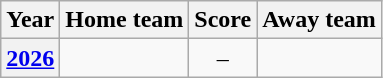<table class="wikitable plainrowheaders sortable">
<tr>
<th scope="col">Year</th>
<th scope="col">Home team</th>
<th scope="col">Score</th>
<th scope="col">Away team</th>
</tr>
<tr>
<th rowspan=3><a href='#'>2026</a></th>
<td></td>
<td align=center>–</td>
<td></td>
</tr>
</table>
